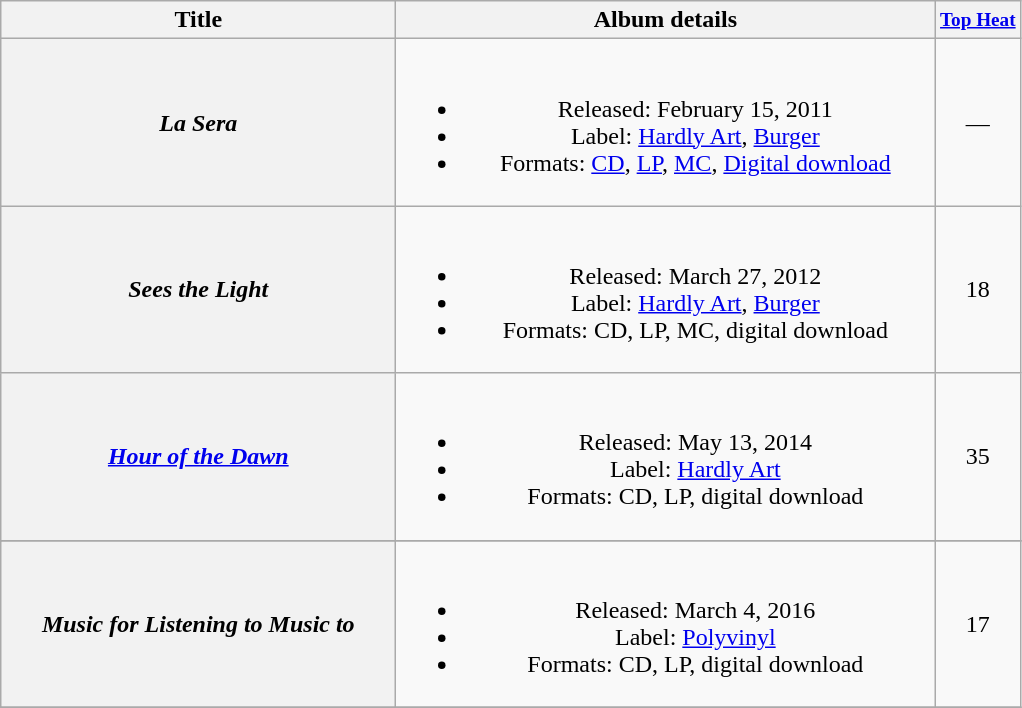<table class="wikitable plainrowheaders" style="text-align:center;">
<tr>
<th scope="col" rowspan="1" style="width:16em;">Title</th>
<th scope="col" rowspan="1" style="width:22em;">Album details</th>
<th style="width:4em;font-size:80%"><a href='#'>Top Heat</a><br></th>
</tr>
<tr>
<th scope="row"><em>La Sera</em></th>
<td><br><ul><li>Released: February 15, 2011</li><li>Label: <a href='#'>Hardly Art</a>, <a href='#'>Burger</a></li><li>Formats: <a href='#'>CD</a>, <a href='#'>LP</a>, <a href='#'>MC</a>, <a href='#'>Digital download</a></li></ul></td>
<td>—</td>
</tr>
<tr>
<th scope="row"><em>Sees the Light</em></th>
<td><br><ul><li>Released: March 27, 2012</li><li>Label: <a href='#'>Hardly Art</a>, <a href='#'>Burger</a></li><li>Formats: CD, LP, MC, digital download</li></ul></td>
<td>18</td>
</tr>
<tr>
<th scope="row"><em><a href='#'>Hour of the Dawn</a></em></th>
<td><br><ul><li>Released: May 13, 2014</li><li>Label: <a href='#'>Hardly Art</a></li><li>Formats: CD, LP, digital download</li></ul></td>
<td>35</td>
</tr>
<tr>
</tr>
<tr>
<th scope="row"><em>Music for Listening to Music to</em></th>
<td><br><ul><li>Released: March 4, 2016</li><li>Label: <a href='#'>Polyvinyl</a></li><li>Formats: CD, LP, digital download</li></ul></td>
<td>17</td>
</tr>
<tr>
</tr>
</table>
